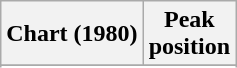<table class="wikitable sortable plainrowheaders" style="text-align:center">
<tr>
<th>Chart (1980)</th>
<th>Peak<br>position</th>
</tr>
<tr>
</tr>
<tr>
</tr>
</table>
